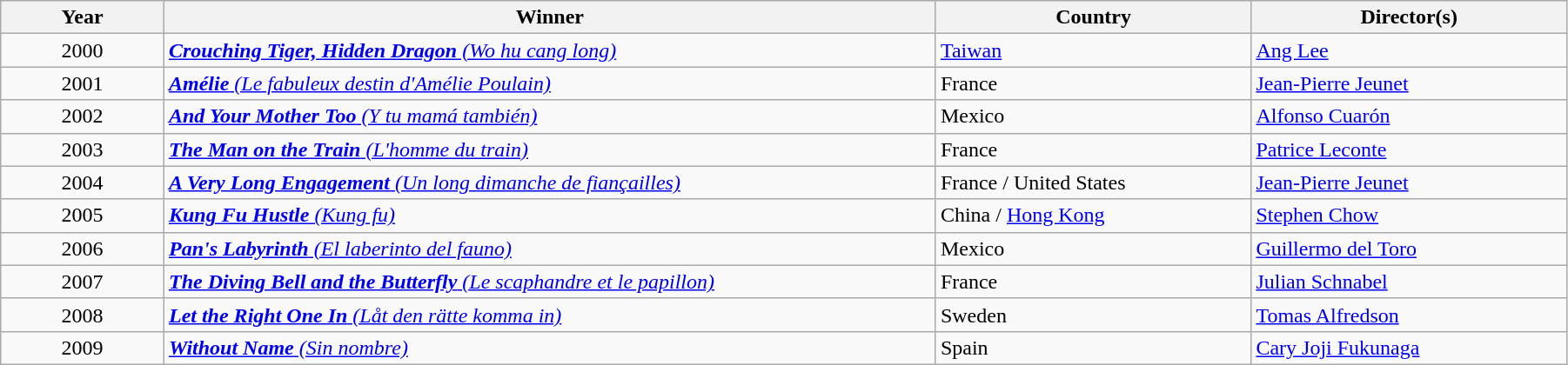<table class="wikitable" width="95%" cellpadding="5">
<tr>
<th width="100"><strong>Year</strong></th>
<th width="500"><strong>Winner</strong></th>
<th width="200"><strong>Country</strong></th>
<th width="200"><strong>Director(s)</strong></th>
</tr>
<tr>
<td style="text-align:center;">2000</td>
<td><em><a href='#'><strong>Crouching Tiger, Hidden Dragon</strong> (Wo hu cang long)</a></em></td>
<td><a href='#'>Taiwan</a></td>
<td><a href='#'>Ang Lee</a></td>
</tr>
<tr>
<td style="text-align:center;">2001</td>
<td><em><a href='#'><strong>Amélie</strong> (Le fabuleux destin d'Amélie Poulain)</a></em></td>
<td>France</td>
<td><a href='#'>Jean-Pierre Jeunet</a></td>
</tr>
<tr>
<td style="text-align:center;">2002</td>
<td><em><a href='#'><strong>And Your Mother Too</strong> (Y tu mamá también)</a></em></td>
<td>Mexico</td>
<td><a href='#'>Alfonso Cuarón</a></td>
</tr>
<tr>
<td style="text-align:center;">2003</td>
<td><em><a href='#'><strong>The Man on the Train</strong> (L'homme du train)</a></em></td>
<td>France</td>
<td><a href='#'>Patrice Leconte</a></td>
</tr>
<tr>
<td style="text-align:center;">2004</td>
<td><em><a href='#'><strong>A Very Long Engagement</strong> (Un long dimanche de fiançailles)</a></em></td>
<td>France / United States</td>
<td><a href='#'>Jean-Pierre Jeunet</a></td>
</tr>
<tr>
<td style="text-align:center;">2005</td>
<td><em><a href='#'><strong>Kung Fu Hustle</strong> (Kung fu)</a></em></td>
<td>China / <a href='#'>Hong Kong</a></td>
<td><a href='#'>Stephen Chow</a></td>
</tr>
<tr>
<td style="text-align:center;">2006</td>
<td><em><a href='#'><strong>Pan's Labyrinth</strong> (El laberinto del fauno)</a></em></td>
<td>Mexico</td>
<td><a href='#'>Guillermo del Toro</a></td>
</tr>
<tr>
<td style="text-align:center;">2007</td>
<td><em><a href='#'><strong>The Diving Bell and the Butterfly</strong> (Le scaphandre et le papillon)</a></em></td>
<td>France</td>
<td><a href='#'>Julian Schnabel</a></td>
</tr>
<tr>
<td style="text-align:center;">2008</td>
<td><em><a href='#'><strong>Let the Right One In</strong> (Låt den rätte komma in)</a></em></td>
<td>Sweden</td>
<td><a href='#'>Tomas Alfredson</a></td>
</tr>
<tr>
<td style="text-align:center;">2009</td>
<td><em><a href='#'><strong>Without Name</strong> (Sin nombre)</a></em></td>
<td>Spain</td>
<td><a href='#'>Cary Joji Fukunaga</a></td>
</tr>
</table>
